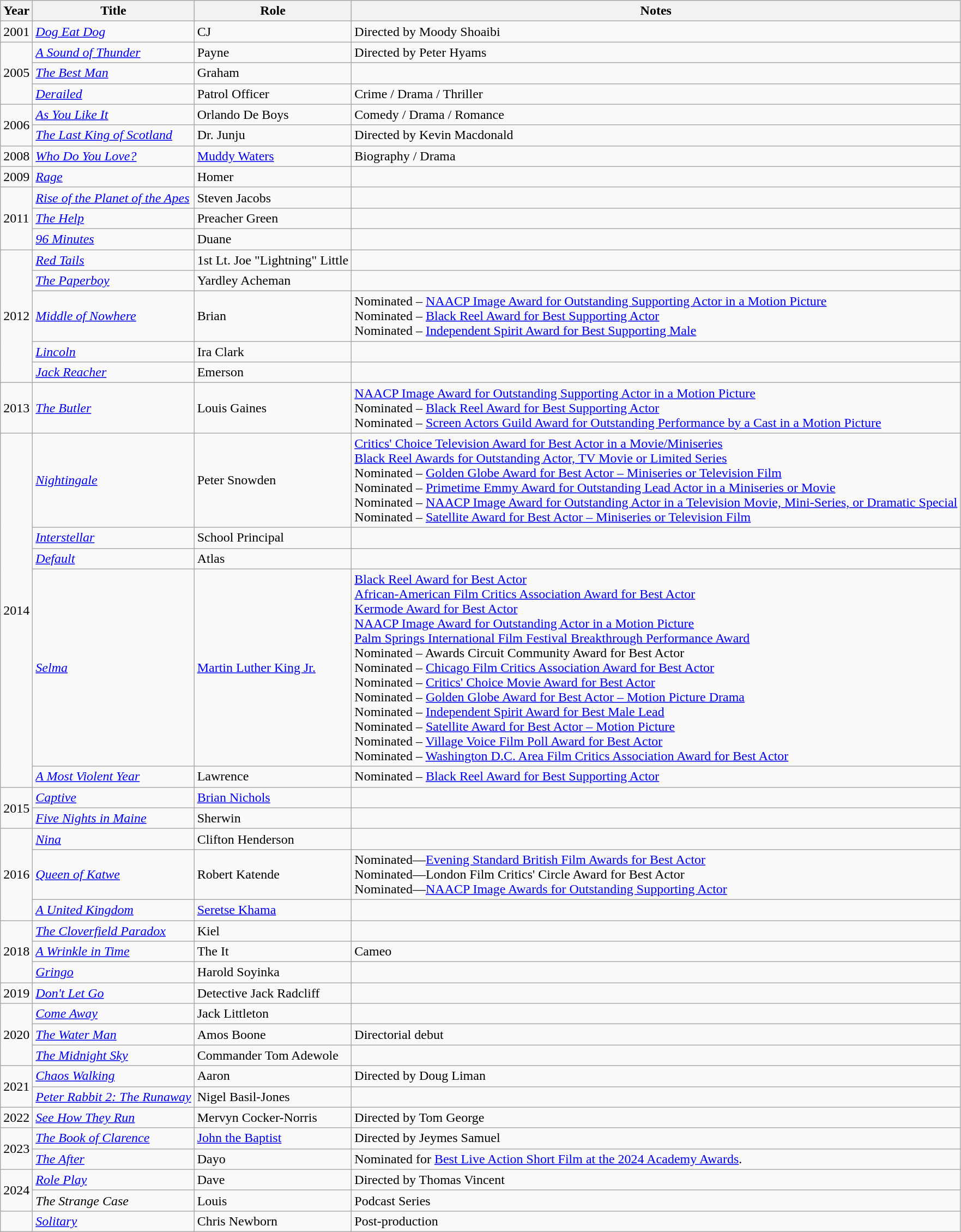<table class="wikitable sortable">
<tr>
<th>Year</th>
<th>Title</th>
<th>Role</th>
<th class="unsortable">Notes</th>
</tr>
<tr>
<td>2001</td>
<td><em><a href='#'>Dog Eat Dog</a></em></td>
<td>CJ</td>
<td>Directed by Moody Shoaibi</td>
</tr>
<tr>
<td rowspan=3>2005</td>
<td><em><a href='#'>A Sound of Thunder</a></em></td>
<td>Payne</td>
<td>Directed by Peter Hyams</td>
</tr>
<tr>
<td><em><a href='#'>The Best Man</a></em></td>
<td>Graham</td>
<td></td>
</tr>
<tr>
<td><em><a href='#'>Derailed</a></em></td>
<td>Patrol Officer</td>
<td>Crime / Drama / Thriller</td>
</tr>
<tr>
<td rowspan=2>2006</td>
<td><em><a href='#'>As You Like It</a></em></td>
<td>Orlando De Boys</td>
<td>Comedy / Drama / Romance</td>
</tr>
<tr>
<td><em><a href='#'>The Last King of Scotland</a></em></td>
<td>Dr. Junju</td>
<td>Directed by Kevin Macdonald</td>
</tr>
<tr>
<td>2008</td>
<td><em><a href='#'>Who Do You Love?</a></em></td>
<td><a href='#'>Muddy Waters</a></td>
<td>Biography / Drama</td>
</tr>
<tr>
<td>2009</td>
<td><em><a href='#'>Rage</a></em></td>
<td>Homer</td>
<td></td>
</tr>
<tr>
<td rowspan=3>2011</td>
<td><em><a href='#'>Rise of the Planet of the Apes</a></em></td>
<td>Steven Jacobs</td>
<td></td>
</tr>
<tr>
<td><em><a href='#'>The Help</a></em></td>
<td>Preacher Green</td>
<td></td>
</tr>
<tr>
<td><em><a href='#'>96 Minutes</a></em></td>
<td>Duane</td>
<td></td>
</tr>
<tr>
<td rowspan=5>2012</td>
<td><em><a href='#'>Red Tails</a></em></td>
<td>1st Lt. Joe "Lightning" Little</td>
<td></td>
</tr>
<tr>
<td><em><a href='#'>The Paperboy</a></em></td>
<td>Yardley Acheman</td>
<td></td>
</tr>
<tr>
<td><em><a href='#'>Middle of Nowhere</a></em></td>
<td>Brian</td>
<td>Nominated – <a href='#'>NAACP Image Award for Outstanding Supporting Actor in a Motion Picture</a> <br> Nominated – <a href='#'>Black Reel Award for Best Supporting Actor</a> <br> Nominated – <a href='#'>Independent Spirit Award for Best Supporting Male</a></td>
</tr>
<tr>
<td><em><a href='#'>Lincoln</a></em></td>
<td>Ira Clark</td>
<td></td>
</tr>
<tr>
<td><em><a href='#'>Jack Reacher</a></em></td>
<td>Emerson</td>
<td></td>
</tr>
<tr>
<td>2013</td>
<td><em><a href='#'>The Butler</a></em></td>
<td>Louis Gaines</td>
<td><a href='#'>NAACP Image Award for Outstanding Supporting Actor in a Motion Picture</a> <br> Nominated – <a href='#'>Black Reel Award for Best Supporting Actor</a> <br> Nominated – <a href='#'>Screen Actors Guild Award for Outstanding Performance by a Cast in a Motion Picture</a></td>
</tr>
<tr>
<td rowspan=5>2014</td>
<td><em><a href='#'>Nightingale</a></em></td>
<td>Peter Snowden</td>
<td><a href='#'>Critics' Choice Television Award for Best Actor in a Movie/Miniseries</a> <br> <a href='#'>Black Reel Awards for Outstanding Actor, TV Movie or Limited Series</a> <br> Nominated – <a href='#'>Golden Globe Award for Best Actor – Miniseries or Television Film</a> <br> Nominated – <a href='#'>Primetime Emmy Award for Outstanding Lead Actor in a Miniseries or Movie</a> <br> Nominated – <a href='#'>NAACP Image Award for Outstanding Actor in a Television Movie, Mini-Series, or Dramatic Special</a> <br> Nominated – <a href='#'>Satellite Award for Best Actor – Miniseries or Television Film</a></td>
</tr>
<tr>
<td><em><a href='#'>Interstellar</a></em></td>
<td>School Principal</td>
<td></td>
</tr>
<tr>
<td><em><a href='#'>Default</a></em></td>
<td>Atlas</td>
<td></td>
</tr>
<tr>
<td><em><a href='#'>Selma</a></em></td>
<td><a href='#'>Martin Luther King Jr.</a></td>
<td><a href='#'>Black Reel Award for Best Actor</a> <br> <a href='#'>African-American Film Critics Association Award for Best Actor</a> <br> <a href='#'>Kermode Award for Best Actor</a> <br> <a href='#'>NAACP Image Award for Outstanding Actor in a Motion Picture</a> <br> <a href='#'>Palm Springs International Film Festival Breakthrough Performance Award</a> <br> Nominated – Awards Circuit Community Award for Best Actor <br> Nominated – <a href='#'>Chicago Film Critics Association Award for Best Actor</a> <br> Nominated – <a href='#'>Critics' Choice Movie Award for Best Actor</a> <br> Nominated – <a href='#'>Golden Globe Award for Best Actor – Motion Picture Drama</a> <br> Nominated – <a href='#'>Independent Spirit Award for Best Male Lead</a> <br> Nominated – <a href='#'>Satellite Award for Best Actor – Motion Picture</a> <br> Nominated – <a href='#'>Village Voice Film Poll Award for Best Actor</a> <br> Nominated – <a href='#'>Washington D.C. Area Film Critics Association Award for Best Actor</a></td>
</tr>
<tr>
<td><em><a href='#'>A Most Violent Year</a></em></td>
<td>Lawrence</td>
<td>Nominated – <a href='#'>Black Reel Award for Best Supporting Actor</a></td>
</tr>
<tr>
<td rowspan=2>2015</td>
<td><em><a href='#'>Captive</a></em></td>
<td><a href='#'>Brian Nichols</a></td>
<td></td>
</tr>
<tr>
<td><em><a href='#'>Five Nights in Maine</a></em></td>
<td>Sherwin</td>
<td></td>
</tr>
<tr>
<td rowspan=3>2016</td>
<td><em><a href='#'>Nina</a></em></td>
<td>Clifton Henderson</td>
<td></td>
</tr>
<tr>
<td><em><a href='#'>Queen of Katwe</a></em></td>
<td>Robert Katende</td>
<td>Nominated—<a href='#'>Evening Standard British Film Awards for Best Actor</a><br>Nominated—London Film Critics' Circle Award for Best Actor<br>Nominated—<a href='#'>NAACP Image Awards for Outstanding Supporting Actor</a></td>
</tr>
<tr>
<td><em><a href='#'>A United Kingdom</a></em></td>
<td><a href='#'>Seretse Khama</a></td>
<td></td>
</tr>
<tr>
<td rowspan="3">2018</td>
<td><em><a href='#'>The Cloverfield Paradox</a></em></td>
<td>Kiel</td>
<td></td>
</tr>
<tr>
<td><em><a href='#'>A Wrinkle in Time</a></em></td>
<td>The It</td>
<td>Cameo</td>
</tr>
<tr>
<td><em><a href='#'>Gringo</a></em></td>
<td>Harold Soyinka</td>
<td></td>
</tr>
<tr>
<td>2019</td>
<td><em><a href='#'>Don't Let Go</a></em></td>
<td>Detective Jack Radcliff</td>
<td></td>
</tr>
<tr>
<td rowspan="3">2020</td>
<td><em><a href='#'>Come Away</a></em></td>
<td>Jack Littleton</td>
<td></td>
</tr>
<tr>
<td><em><a href='#'>The Water Man</a></em></td>
<td>Amos Boone</td>
<td>Directorial debut</td>
</tr>
<tr>
<td><em><a href='#'>The Midnight Sky</a></em></td>
<td>Commander Tom Adewole</td>
<td></td>
</tr>
<tr>
<td rowspan=2>2021</td>
<td><em><a href='#'>Chaos Walking</a></em></td>
<td>Aaron</td>
<td>Directed by Doug Liman</td>
</tr>
<tr>
<td><em><a href='#'>Peter Rabbit 2: The Runaway</a></em></td>
<td>Nigel Basil-Jones</td>
<td></td>
</tr>
<tr>
<td>2022</td>
<td><em><a href='#'>See How They Run</a></em></td>
<td>Mervyn Cocker-Norris</td>
<td>Directed by Tom George</td>
</tr>
<tr>
<td rowspan=2>2023</td>
<td><em><a href='#'>The Book of Clarence</a></em></td>
<td><a href='#'>John the Baptist</a></td>
<td>Directed by Jeymes Samuel</td>
</tr>
<tr>
<td><em><a href='#'>The After</a></em></td>
<td>Dayo</td>
<td>Nominated for <a href='#'>Best Live Action Short Film at the 2024 Academy Awards</a>.</td>
</tr>
<tr>
<td rowspan="2">2024</td>
<td><em><a href='#'>Role Play</a></em></td>
<td>Dave</td>
<td>Directed by Thomas Vincent</td>
</tr>
<tr>
<td><em>The Strange Case</em></td>
<td>Louis</td>
<td>Podcast Series</td>
</tr>
<tr>
<td></td>
<td><em><a href='#'>Solitary</a></em></td>
<td>Chris Newborn</td>
<td>Post-production</td>
</tr>
</table>
